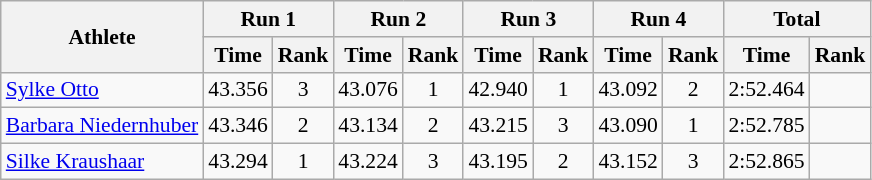<table class="wikitable" border="1" style="font-size:90%">
<tr>
<th rowspan="2">Athlete</th>
<th colspan="2">Run 1</th>
<th colspan="2">Run 2</th>
<th colspan="2">Run 3</th>
<th colspan="2">Run 4</th>
<th colspan="2">Total</th>
</tr>
<tr>
<th>Time</th>
<th>Rank</th>
<th>Time</th>
<th>Rank</th>
<th>Time</th>
<th>Rank</th>
<th>Time</th>
<th>Rank</th>
<th>Time</th>
<th>Rank</th>
</tr>
<tr>
<td><a href='#'>Sylke Otto</a></td>
<td align="center">43.356</td>
<td align="center">3</td>
<td align="center">43.076</td>
<td align="center">1</td>
<td align="center">42.940</td>
<td align="center">1</td>
<td align="center">43.092</td>
<td align="center">2</td>
<td align="center">2:52.464</td>
<td align="center"></td>
</tr>
<tr>
<td><a href='#'>Barbara Niedernhuber</a></td>
<td align="center">43.346</td>
<td align="center">2</td>
<td align="center">43.134</td>
<td align="center">2</td>
<td align="center">43.215</td>
<td align="center">3</td>
<td align="center">43.090</td>
<td align="center">1</td>
<td align="center">2:52.785</td>
<td align="center"></td>
</tr>
<tr>
<td><a href='#'>Silke Kraushaar</a></td>
<td align="center">43.294</td>
<td align="center">1</td>
<td align="center">43.224</td>
<td align="center">3</td>
<td align="center">43.195</td>
<td align="center">2</td>
<td align="center">43.152</td>
<td align="center">3</td>
<td align="center">2:52.865</td>
<td align="center"></td>
</tr>
</table>
